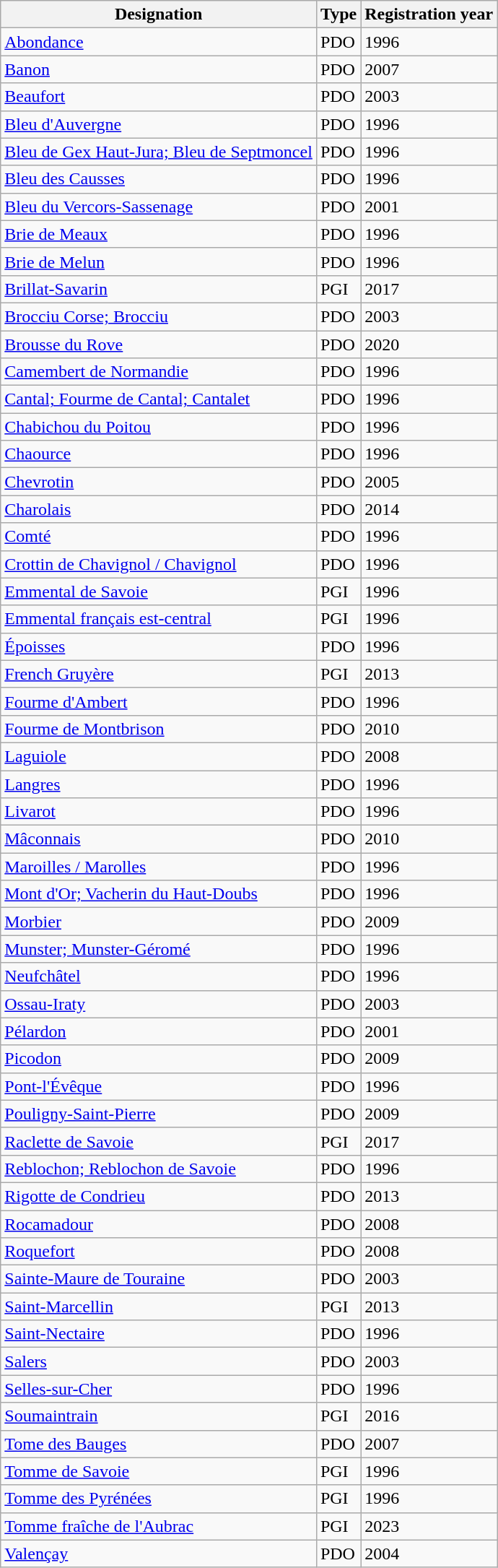<table class="wikitable">
<tr>
<th>Designation</th>
<th>Type</th>
<th>Registration year</th>
</tr>
<tr>
<td><a href='#'>Abondance</a></td>
<td>PDO</td>
<td>1996</td>
</tr>
<tr>
<td><a href='#'>Banon</a></td>
<td>PDO</td>
<td>2007</td>
</tr>
<tr>
<td><a href='#'>Beaufort</a></td>
<td>PDO</td>
<td>2003</td>
</tr>
<tr>
<td><a href='#'>Bleu d'Auvergne</a></td>
<td>PDO</td>
<td>1996</td>
</tr>
<tr>
<td><a href='#'>Bleu de Gex Haut-Jura; Bleu de Septmoncel</a></td>
<td>PDO</td>
<td>1996</td>
</tr>
<tr>
<td><a href='#'>Bleu des Causses</a></td>
<td>PDO</td>
<td>1996</td>
</tr>
<tr>
<td><a href='#'>Bleu du Vercors-Sassenage</a></td>
<td>PDO</td>
<td>2001</td>
</tr>
<tr>
<td><a href='#'>Brie de Meaux</a></td>
<td>PDO</td>
<td>1996</td>
</tr>
<tr>
<td><a href='#'>Brie de Melun</a></td>
<td>PDO</td>
<td>1996</td>
</tr>
<tr>
<td><a href='#'>Brillat-Savarin</a></td>
<td>PGI</td>
<td>2017</td>
</tr>
<tr>
<td><a href='#'>Brocciu Corse; Brocciu</a></td>
<td>PDO</td>
<td>2003</td>
</tr>
<tr>
<td><a href='#'>Brousse du Rove</a></td>
<td>PDO</td>
<td>2020</td>
</tr>
<tr>
<td><a href='#'>Camembert de Normandie</a></td>
<td>PDO</td>
<td>1996</td>
</tr>
<tr>
<td><a href='#'>Cantal; Fourme de Cantal; Cantalet</a></td>
<td>PDO</td>
<td>1996</td>
</tr>
<tr>
<td><a href='#'>Chabichou du Poitou</a></td>
<td>PDO</td>
<td>1996</td>
</tr>
<tr>
<td><a href='#'>Chaource</a></td>
<td>PDO</td>
<td>1996</td>
</tr>
<tr>
<td><a href='#'>Chevrotin</a></td>
<td>PDO</td>
<td>2005</td>
</tr>
<tr>
<td><a href='#'>Charolais</a></td>
<td>PDO</td>
<td>2014</td>
</tr>
<tr>
<td><a href='#'>Comté</a></td>
<td>PDO</td>
<td>1996</td>
</tr>
<tr>
<td><a href='#'>Crottin de Chavignol / Chavignol</a></td>
<td>PDO</td>
<td>1996</td>
</tr>
<tr>
<td><a href='#'>Emmental de Savoie</a></td>
<td>PGI</td>
<td>1996</td>
</tr>
<tr>
<td><a href='#'>Emmental français est-central</a></td>
<td>PGI</td>
<td>1996</td>
</tr>
<tr>
<td><a href='#'>Époisses</a></td>
<td>PDO</td>
<td>1996</td>
</tr>
<tr>
<td><a href='#'>French Gruyère</a></td>
<td>PGI</td>
<td>2013</td>
</tr>
<tr>
<td><a href='#'>Fourme d'Ambert</a></td>
<td>PDO</td>
<td>1996</td>
</tr>
<tr>
<td><a href='#'>Fourme de Montbrison</a></td>
<td>PDO</td>
<td>2010</td>
</tr>
<tr>
<td><a href='#'>Laguiole</a></td>
<td>PDO</td>
<td>2008</td>
</tr>
<tr>
<td><a href='#'>Langres</a></td>
<td>PDO</td>
<td>1996</td>
</tr>
<tr>
<td><a href='#'>Livarot</a></td>
<td>PDO</td>
<td>1996</td>
</tr>
<tr>
<td><a href='#'>Mâconnais</a></td>
<td>PDO</td>
<td>2010</td>
</tr>
<tr>
<td><a href='#'>Maroilles / Marolles</a></td>
<td>PDO</td>
<td>1996</td>
</tr>
<tr>
<td><a href='#'>Mont d'Or; Vacherin du Haut-Doubs</a></td>
<td>PDO</td>
<td>1996</td>
</tr>
<tr>
<td><a href='#'>Morbier</a></td>
<td>PDO</td>
<td>2009</td>
</tr>
<tr>
<td><a href='#'>Munster; Munster-Géromé</a></td>
<td>PDO</td>
<td>1996</td>
</tr>
<tr>
<td><a href='#'>Neufchâtel</a></td>
<td>PDO</td>
<td>1996</td>
</tr>
<tr>
<td><a href='#'>Ossau-Iraty</a></td>
<td>PDO</td>
<td>2003</td>
</tr>
<tr>
<td><a href='#'>Pélardon</a></td>
<td>PDO</td>
<td>2001</td>
</tr>
<tr>
<td><a href='#'>Picodon</a></td>
<td>PDO</td>
<td>2009</td>
</tr>
<tr>
<td><a href='#'>Pont-l'Évêque</a></td>
<td>PDO</td>
<td>1996</td>
</tr>
<tr>
<td><a href='#'>Pouligny-Saint-Pierre</a></td>
<td>PDO</td>
<td>2009</td>
</tr>
<tr>
<td><a href='#'>Raclette de Savoie</a></td>
<td>PGI</td>
<td>2017</td>
</tr>
<tr>
<td><a href='#'>Reblochon; Reblochon de Savoie</a></td>
<td>PDO</td>
<td>1996</td>
</tr>
<tr>
<td><a href='#'>Rigotte de Condrieu</a></td>
<td>PDO</td>
<td>2013</td>
</tr>
<tr>
<td><a href='#'>Rocamadour</a></td>
<td>PDO</td>
<td>2008</td>
</tr>
<tr>
<td><a href='#'>Roquefort</a></td>
<td>PDO</td>
<td>2008</td>
</tr>
<tr>
<td><a href='#'>Sainte-Maure de Touraine</a></td>
<td>PDO</td>
<td>2003</td>
</tr>
<tr>
<td><a href='#'>Saint-Marcellin</a></td>
<td>PGI</td>
<td>2013</td>
</tr>
<tr>
<td><a href='#'>Saint-Nectaire</a></td>
<td>PDO</td>
<td>1996</td>
</tr>
<tr>
<td><a href='#'>Salers</a></td>
<td>PDO</td>
<td>2003</td>
</tr>
<tr>
<td><a href='#'>Selles-sur-Cher</a></td>
<td>PDO</td>
<td>1996</td>
</tr>
<tr>
<td><a href='#'>Soumaintrain</a></td>
<td>PGI</td>
<td>2016</td>
</tr>
<tr>
<td><a href='#'>Tome des Bauges</a></td>
<td>PDO</td>
<td>2007</td>
</tr>
<tr>
<td><a href='#'>Tomme de Savoie</a></td>
<td>PGI</td>
<td>1996</td>
</tr>
<tr>
<td><a href='#'>Tomme des Pyrénées</a></td>
<td>PGI</td>
<td>1996</td>
</tr>
<tr>
<td><a href='#'>Tomme fraîche de l'Aubrac</a></td>
<td>PGI</td>
<td>2023</td>
</tr>
<tr>
<td><a href='#'>Valençay</a></td>
<td>PDO</td>
<td>2004</td>
</tr>
</table>
